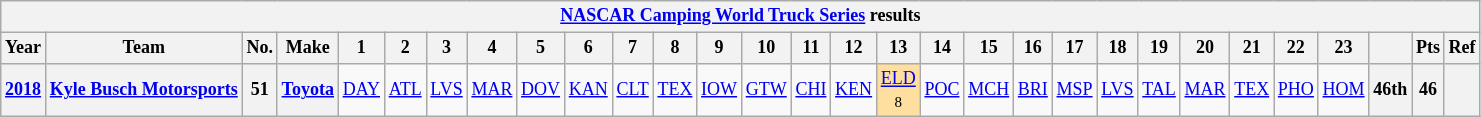<table class="wikitable" style="text-align:center; font-size:75%">
<tr>
<th colspan=45><a href='#'>NASCAR Camping World Truck Series</a> results</th>
</tr>
<tr>
<th>Year</th>
<th>Team</th>
<th>No.</th>
<th>Make</th>
<th>1</th>
<th>2</th>
<th>3</th>
<th>4</th>
<th>5</th>
<th>6</th>
<th>7</th>
<th>8</th>
<th>9</th>
<th>10</th>
<th>11</th>
<th>12</th>
<th>13</th>
<th>14</th>
<th>15</th>
<th>16</th>
<th>17</th>
<th>18</th>
<th>19</th>
<th>20</th>
<th>21</th>
<th>22</th>
<th>23</th>
<th></th>
<th>Pts</th>
<th>Ref</th>
</tr>
<tr>
<th><a href='#'>2018</a></th>
<th><a href='#'>Kyle Busch Motorsports</a></th>
<th>51</th>
<th><a href='#'>Toyota</a></th>
<td><a href='#'>DAY</a></td>
<td><a href='#'>ATL</a></td>
<td><a href='#'>LVS</a></td>
<td><a href='#'>MAR</a></td>
<td><a href='#'>DOV</a></td>
<td><a href='#'>KAN</a></td>
<td><a href='#'>CLT</a></td>
<td><a href='#'>TEX</a></td>
<td><a href='#'>IOW</a></td>
<td><a href='#'>GTW</a></td>
<td><a href='#'>CHI</a></td>
<td><a href='#'>KEN</a></td>
<td style="background:#FFDF9F;"><a href='#'>ELD</a><br><small>8</small></td>
<td><a href='#'>POC</a></td>
<td><a href='#'>MCH</a></td>
<td><a href='#'>BRI</a></td>
<td><a href='#'>MSP</a></td>
<td><a href='#'>LVS</a></td>
<td><a href='#'>TAL</a></td>
<td><a href='#'>MAR</a></td>
<td><a href='#'>TEX</a></td>
<td><a href='#'>PHO</a></td>
<td><a href='#'>HOM</a></td>
<th>46th</th>
<th>46</th>
<th></th>
</tr>
</table>
